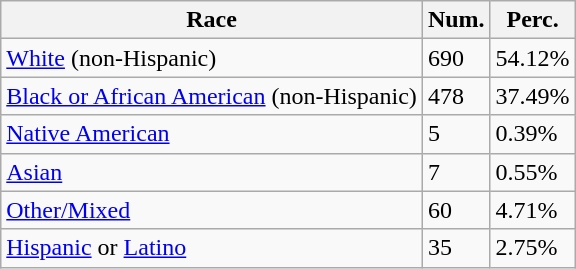<table class="wikitable">
<tr>
<th>Race</th>
<th>Num.</th>
<th>Perc.</th>
</tr>
<tr>
<td><a href='#'>White</a> (non-Hispanic)</td>
<td>690</td>
<td>54.12%</td>
</tr>
<tr>
<td><a href='#'>Black or African American</a> (non-Hispanic)</td>
<td>478</td>
<td>37.49%</td>
</tr>
<tr>
<td><a href='#'>Native American</a></td>
<td>5</td>
<td>0.39%</td>
</tr>
<tr>
<td><a href='#'>Asian</a></td>
<td>7</td>
<td>0.55%</td>
</tr>
<tr>
<td><a href='#'>Other/Mixed</a></td>
<td>60</td>
<td>4.71%</td>
</tr>
<tr>
<td><a href='#'>Hispanic</a> or <a href='#'>Latino</a></td>
<td>35</td>
<td>2.75%</td>
</tr>
</table>
